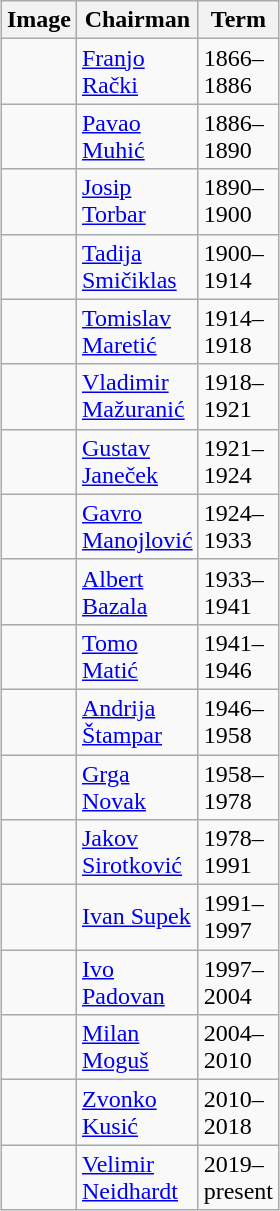<table class="wikitable" style="margin:auto;">
<tr>
<th style="width:0;">Image</th>
<th style="width:0;">Chairman</th>
<th style="width:0;">Term</th>
</tr>
<tr>
<td></td>
<td><a href='#'>Franjo Rački</a></td>
<td>1866–1886</td>
</tr>
<tr>
<td></td>
<td><a href='#'>Pavao Muhić</a></td>
<td>1886–1890</td>
</tr>
<tr>
<td></td>
<td><a href='#'>Josip Torbar</a></td>
<td>1890–1900</td>
</tr>
<tr>
<td></td>
<td><a href='#'>Tadija Smičiklas</a></td>
<td>1900–1914</td>
</tr>
<tr>
<td></td>
<td><a href='#'>Tomislav Maretić</a></td>
<td>1914–1918</td>
</tr>
<tr>
<td></td>
<td><a href='#'>Vladimir Mažuranić</a></td>
<td>1918–1921</td>
</tr>
<tr>
<td></td>
<td><a href='#'>Gustav Janeček</a></td>
<td>1921–1924</td>
</tr>
<tr>
<td></td>
<td><a href='#'>Gavro Manojlović</a></td>
<td>1924–1933</td>
</tr>
<tr>
<td></td>
<td><a href='#'>Albert Bazala</a></td>
<td>1933–1941</td>
</tr>
<tr>
<td></td>
<td><a href='#'>Tomo Matić</a></td>
<td>1941–1946</td>
</tr>
<tr>
<td></td>
<td><a href='#'>Andrija Štampar</a></td>
<td>1946–1958</td>
</tr>
<tr>
<td></td>
<td><a href='#'>Grga Novak</a></td>
<td>1958–1978</td>
</tr>
<tr>
<td></td>
<td><a href='#'>Jakov Sirotković</a></td>
<td>1978–1991</td>
</tr>
<tr>
<td></td>
<td><a href='#'>Ivan Supek</a></td>
<td>1991–1997</td>
</tr>
<tr>
<td></td>
<td><a href='#'>Ivo Padovan</a></td>
<td>1997–2004</td>
</tr>
<tr>
<td></td>
<td><a href='#'>Milan Moguš</a></td>
<td>2004–2010</td>
</tr>
<tr>
<td></td>
<td><a href='#'>Zvonko Kusić</a></td>
<td>2010–2018</td>
</tr>
<tr>
<td></td>
<td><a href='#'>Velimir Neidhardt</a></td>
<td>2019–present</td>
</tr>
</table>
